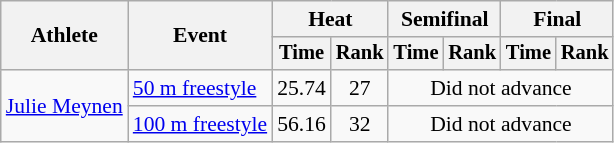<table class=wikitable style="font-size:90%">
<tr>
<th rowspan="2">Athlete</th>
<th rowspan="2">Event</th>
<th colspan="2">Heat</th>
<th colspan="2">Semifinal</th>
<th colspan="2">Final</th>
</tr>
<tr style="font-size:95%">
<th>Time</th>
<th>Rank</th>
<th>Time</th>
<th>Rank</th>
<th>Time</th>
<th>Rank</th>
</tr>
<tr align=center>
<td align=left rowspan=2><a href='#'>Julie Meynen</a></td>
<td align=left><a href='#'>50 m freestyle</a></td>
<td>25.74</td>
<td>27</td>
<td colspan=4>Did not advance</td>
</tr>
<tr align=center>
<td align=left><a href='#'>100 m freestyle</a></td>
<td>56.16</td>
<td>32</td>
<td colspan=4>Did not advance</td>
</tr>
</table>
